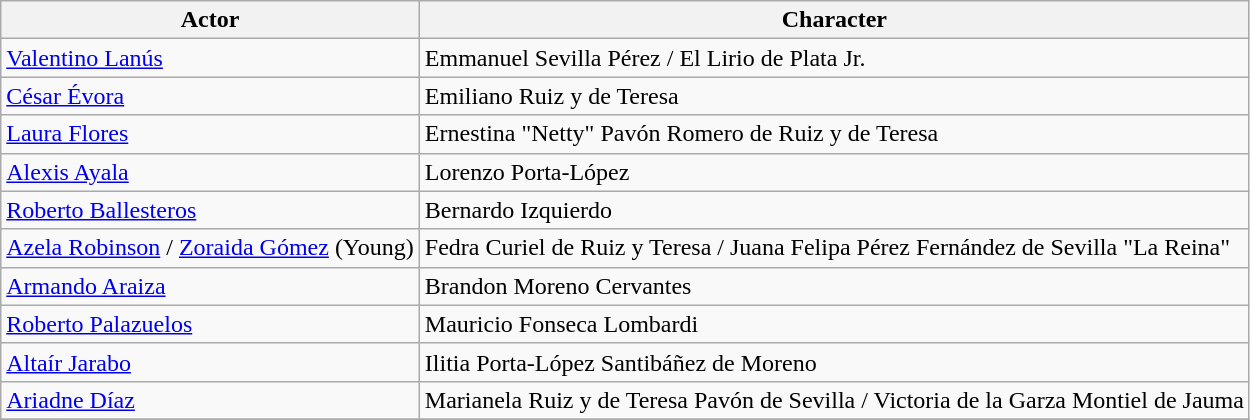<table class="wikitable">
<tr>
<th>Actor</th>
<th>Character</th>
</tr>
<tr>
<td><a href='#'>Valentino Lanús</a></td>
<td>Emmanuel Sevilla Pérez / El Lirio de Plata Jr.</td>
</tr>
<tr>
<td><a href='#'>César Évora</a></td>
<td>Emiliano Ruiz y de Teresa</td>
</tr>
<tr>
<td><a href='#'>Laura Flores</a></td>
<td>Ernestina "Netty" Pavón Romero de Ruiz y de Teresa</td>
</tr>
<tr>
<td><a href='#'>Alexis Ayala</a></td>
<td>Lorenzo Porta-López</td>
</tr>
<tr>
<td><a href='#'>Roberto Ballesteros</a></td>
<td>Bernardo Izquierdo</td>
</tr>
<tr>
<td><a href='#'>Azela Robinson</a> / <a href='#'>Zoraida Gómez</a> (Young)</td>
<td>Fedra Curiel de Ruiz y Teresa / Juana Felipa Pérez Fernández de Sevilla "La Reina"</td>
</tr>
<tr>
<td><a href='#'>Armando Araiza</a></td>
<td>Brandon Moreno Cervantes</td>
</tr>
<tr>
<td><a href='#'>Roberto Palazuelos</a></td>
<td>Mauricio Fonseca Lombardi</td>
</tr>
<tr>
<td><a href='#'>Altaír Jarabo</a></td>
<td>Ilitia Porta-López Santibáñez de Moreno</td>
</tr>
<tr>
<td><a href='#'>Ariadne Díaz</a></td>
<td>Marianela Ruiz y de Teresa Pavón de Sevilla / Victoria de la Garza Montiel de Jauma</td>
</tr>
<tr>
</tr>
</table>
